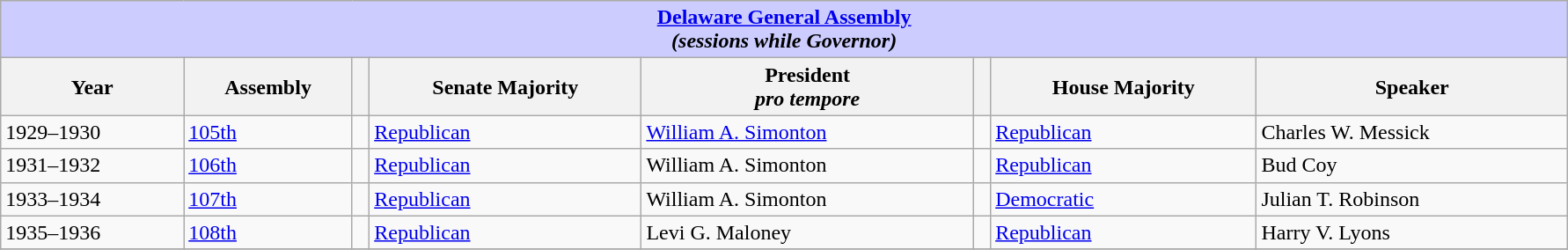<table class=wikitable style="width: 94%" style="text-align: center;" align="center">
<tr bgcolor=#cccccc>
<th colspan=12 style="background: #ccccff;"><strong><a href='#'>Delaware General Assembly</a></strong> <br>  <em>(sessions while Governor)</em></th>
</tr>
<tr>
<th><strong>Year</strong></th>
<th><strong>Assembly</strong></th>
<th></th>
<th><strong>Senate Majority</strong></th>
<th><strong>President<br><em>pro tempore<strong><em></th>
<th></th>
<th></strong>House Majority<strong></th>
<th></strong>Speaker<strong></th>
</tr>
<tr>
<td>1929–1930</td>
<td><a href='#'>105th</a></td>
<td></td>
<td><a href='#'>Republican</a></td>
<td><a href='#'>William A. Simonton</a></td>
<td></td>
<td><a href='#'>Republican</a></td>
<td>Charles W. Messick</td>
</tr>
<tr>
<td>1931–1932</td>
<td><a href='#'>106th</a></td>
<td></td>
<td><a href='#'>Republican</a></td>
<td>William A. Simonton</td>
<td></td>
<td><a href='#'>Republican</a></td>
<td>Bud Coy</td>
</tr>
<tr>
<td>1933–1934</td>
<td><a href='#'>107th</a></td>
<td></td>
<td><a href='#'>Republican</a></td>
<td>William A. Simonton</td>
<td></td>
<td><a href='#'>Democratic</a></td>
<td>Julian T. Robinson</td>
</tr>
<tr>
<td>1935–1936</td>
<td><a href='#'>108th</a></td>
<td></td>
<td><a href='#'>Republican</a></td>
<td>Levi G. Maloney</td>
<td></td>
<td><a href='#'>Republican</a></td>
<td>Harry V. Lyons</td>
</tr>
<tr>
</tr>
</table>
